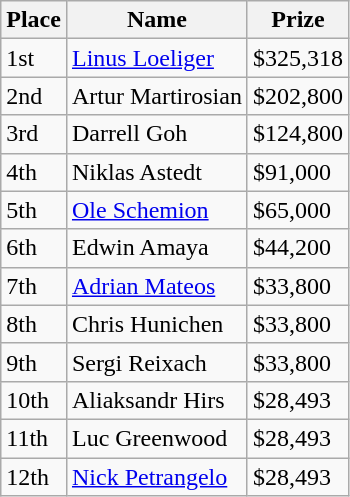<table class="wikitable">
<tr>
<th>Place</th>
<th>Name</th>
<th>Prize</th>
</tr>
<tr>
<td>1st</td>
<td> <a href='#'>Linus Loeliger</a></td>
<td>$325,318</td>
</tr>
<tr>
<td>2nd</td>
<td> Artur Martirosian</td>
<td>$202,800</td>
</tr>
<tr>
<td>3rd</td>
<td> Darrell Goh</td>
<td>$124,800</td>
</tr>
<tr>
<td>4th</td>
<td> Niklas Astedt</td>
<td>$91,000</td>
</tr>
<tr>
<td>5th</td>
<td> <a href='#'>Ole Schemion</a></td>
<td>$65,000</td>
</tr>
<tr>
<td>6th</td>
<td>Edwin Amaya</td>
<td>$44,200</td>
</tr>
<tr>
<td>7th</td>
<td> <a href='#'>Adrian Mateos</a></td>
<td>$33,800</td>
</tr>
<tr>
<td>8th</td>
<td> Chris Hunichen</td>
<td>$33,800</td>
</tr>
<tr>
<td>9th</td>
<td> Sergi Reixach</td>
<td>$33,800</td>
</tr>
<tr>
<td>10th</td>
<td> Aliaksandr Hirs</td>
<td>$28,493</td>
</tr>
<tr>
<td>11th</td>
<td> Luc Greenwood</td>
<td>$28,493</td>
</tr>
<tr>
<td>12th</td>
<td> <a href='#'>Nick Petrangelo</a></td>
<td>$28,493</td>
</tr>
</table>
